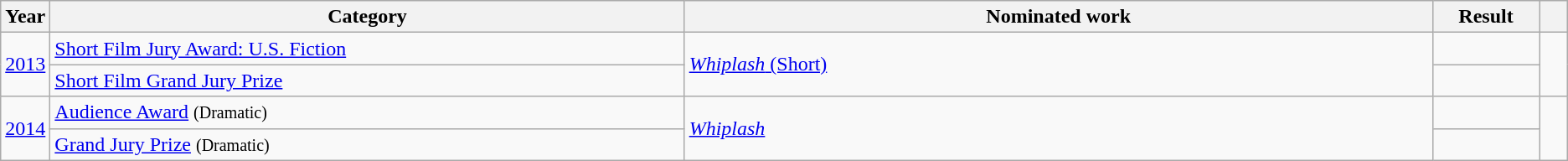<table class=wikitable>
<tr>
<th scope="col" style="width:1em;">Year</th>
<th scope="col" style="width:33em;">Category</th>
<th scope="col" style="width:39em;">Nominated work</th>
<th scope="col" style="width:5em;">Result</th>
<th scope="col" style="width:1em;"></th>
</tr>
<tr>
<td rowspan="2"><a href='#'>2013</a></td>
<td><a href='#'>Short Film Jury Award: U.S. Fiction</a></td>
<td rowspan="2"><a href='#'><em>Whiplash</em> (Short)</a></td>
<td></td>
<td rowspan="2"></td>
</tr>
<tr>
<td><a href='#'>Short Film Grand Jury Prize</a></td>
<td></td>
</tr>
<tr>
<td rowspan="2"><a href='#'>2014</a></td>
<td><a href='#'>Audience Award</a> <small>(Dramatic)</small></td>
<td rowspan="2"><em><a href='#'>Whiplash</a></em></td>
<td></td>
<td rowspan="2"></td>
</tr>
<tr>
<td><a href='#'>Grand Jury Prize</a> <small>(Dramatic)</small></td>
<td></td>
</tr>
</table>
